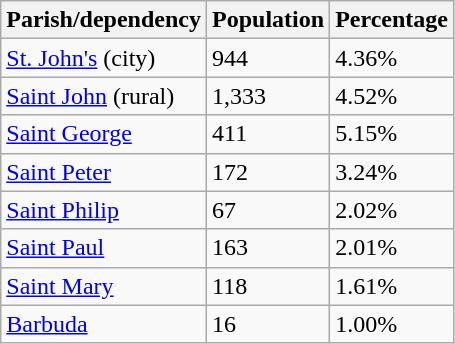<table class="wikitable sortable">
<tr>
<th>Parish/dependency</th>
<th>Population</th>
<th>Percentage</th>
</tr>
<tr>
<td><a href='#'>St. John's</a> (city)</td>
<td>944</td>
<td>4.36%</td>
</tr>
<tr>
<td><a href='#'>Saint John</a> (rural)</td>
<td>1,333</td>
<td>4.52%</td>
</tr>
<tr>
<td><a href='#'>Saint George</a></td>
<td>411</td>
<td>5.15%</td>
</tr>
<tr>
<td><a href='#'>Saint Peter</a></td>
<td>172</td>
<td>3.24%</td>
</tr>
<tr>
<td><a href='#'>Saint Philip</a></td>
<td>67</td>
<td>2.02%</td>
</tr>
<tr>
<td><a href='#'>Saint Paul</a></td>
<td>163</td>
<td>2.01%</td>
</tr>
<tr>
<td><a href='#'>Saint Mary</a></td>
<td>118</td>
<td>1.61%</td>
</tr>
<tr>
<td><a href='#'>Barbuda</a></td>
<td>16</td>
<td>1.00%</td>
</tr>
</table>
